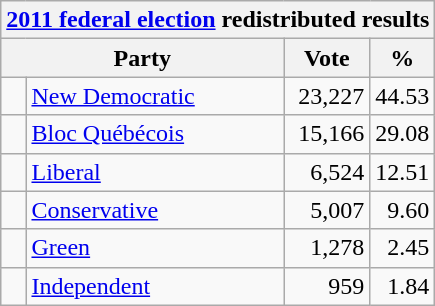<table class="wikitable">
<tr>
<th colspan="4"><a href='#'>2011 federal election</a> redistributed results</th>
</tr>
<tr>
<th bgcolor="#DDDDFF" width="130px" colspan="2">Party</th>
<th bgcolor="#DDDDFF" width="50px">Vote</th>
<th bgcolor="#DDDDFF" width="30px">%</th>
</tr>
<tr>
<td> </td>
<td><a href='#'>New Democratic</a></td>
<td align=right>23,227</td>
<td align=right>44.53</td>
</tr>
<tr>
<td> </td>
<td><a href='#'>Bloc Québécois</a></td>
<td align=right>15,166</td>
<td align=right>29.08</td>
</tr>
<tr>
<td> </td>
<td><a href='#'>Liberal</a></td>
<td align=right>6,524</td>
<td align=right>12.51</td>
</tr>
<tr>
<td> </td>
<td><a href='#'>Conservative</a></td>
<td align=right>5,007</td>
<td align=right>9.60</td>
</tr>
<tr>
<td> </td>
<td><a href='#'>Green</a></td>
<td align=right>1,278</td>
<td align=right>2.45</td>
</tr>
<tr>
<td> </td>
<td><a href='#'>Independent</a></td>
<td align=right>959</td>
<td align=right>1.84</td>
</tr>
</table>
